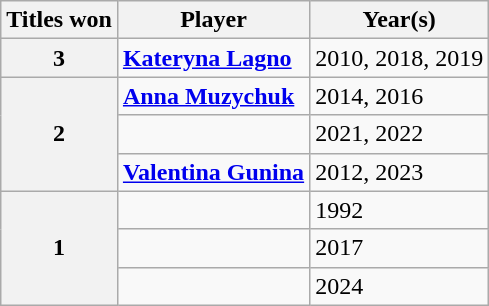<table class="wikitable">
<tr>
<th>Titles won</th>
<th>Player</th>
<th>Year(s)</th>
</tr>
<tr>
<th>3</th>
<td>  <strong><a href='#'>Kateryna Lagno</a></strong> </td>
<td>2010, 2018, 2019</td>
</tr>
<tr>
<th rowspan="3">2</th>
<td>  <strong><a href='#'>Anna Muzychuk</a></strong> </td>
<td>2014, 2016</td>
</tr>
<tr>
<td></td>
<td>2021, 2022</td>
</tr>
<tr>
<td>  <strong><a href='#'>Valentina Gunina</a></strong> </td>
<td>2012, 2023</td>
</tr>
<tr>
<th rowspan="3">1</th>
<td></td>
<td>1992</td>
</tr>
<tr>
<td></td>
<td>2017</td>
</tr>
<tr>
<td></td>
<td>2024</td>
</tr>
</table>
